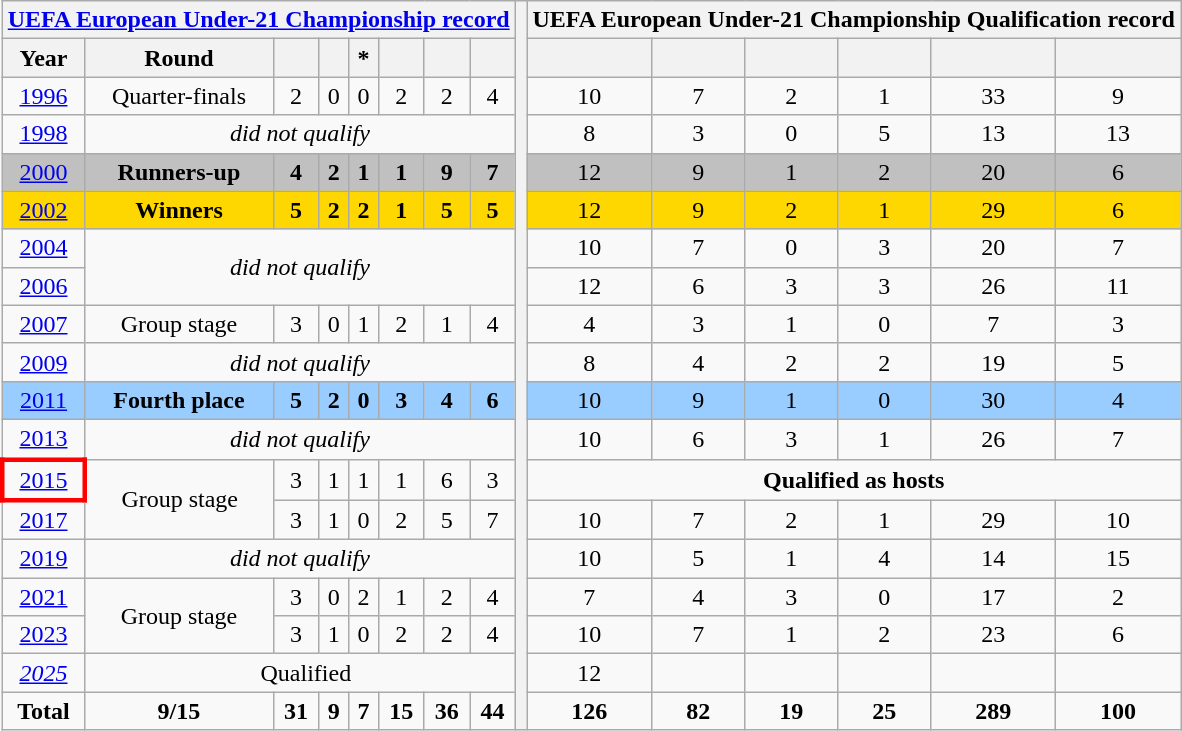<table class="wikitable" style="text-align: center;">
<tr>
<th colspan=8><a href='#'>UEFA European Under-21 Championship record</a></th>
<th width=1% rowspan=24></th>
<th colspan=6>UEFA European Under-21 Championship Qualification record</th>
</tr>
<tr>
<th>Year</th>
<th>Round</th>
<th></th>
<th></th>
<th>*</th>
<th></th>
<th></th>
<th></th>
<th></th>
<th></th>
<th></th>
<th></th>
<th></th>
<th></th>
</tr>
<tr>
<td> <a href='#'>1996</a></td>
<td>Quarter-finals</td>
<td>2</td>
<td>0</td>
<td>0</td>
<td>2</td>
<td>2</td>
<td>4</td>
<td>10</td>
<td>7</td>
<td>2</td>
<td>1</td>
<td>33</td>
<td>9</td>
</tr>
<tr>
<td> <a href='#'>1998</a></td>
<td colspan=7><em>did not qualify</em></td>
<td>8</td>
<td>3</td>
<td>0</td>
<td>5</td>
<td>13</td>
<td>13</td>
</tr>
<tr bgcolor=silver>
<td> <a href='#'>2000</a></td>
<td><strong>Runners-up</strong></td>
<td><strong>4</strong></td>
<td><strong>2</strong></td>
<td><strong>1</strong></td>
<td><strong>1</strong></td>
<td><strong>9</strong></td>
<td><strong>7</strong></td>
<td>12</td>
<td>9</td>
<td>1</td>
<td>2</td>
<td>20</td>
<td>6</td>
</tr>
<tr bgcolor=gold>
<td> <a href='#'>2002</a></td>
<td><strong>Winners</strong></td>
<td><strong>5</strong></td>
<td><strong>2</strong></td>
<td><strong>2</strong></td>
<td><strong>1</strong></td>
<td><strong>5</strong></td>
<td><strong>5</strong></td>
<td>12</td>
<td>9</td>
<td>2</td>
<td>1</td>
<td>29</td>
<td>6</td>
</tr>
<tr>
<td> <a href='#'>2004</a></td>
<td colspan=7 rowspan=2><em>did not qualify</em></td>
<td>10</td>
<td>7</td>
<td>0</td>
<td>3</td>
<td>20</td>
<td>7</td>
</tr>
<tr>
<td> <a href='#'>2006</a></td>
<td>12</td>
<td>6</td>
<td>3</td>
<td>3</td>
<td>26</td>
<td>11</td>
</tr>
<tr>
<td> <a href='#'>2007</a></td>
<td>Group stage</td>
<td>3</td>
<td>0</td>
<td>1</td>
<td>2</td>
<td>1</td>
<td>4</td>
<td>4</td>
<td>3</td>
<td>1</td>
<td>0</td>
<td>7</td>
<td>3</td>
</tr>
<tr>
<td> <a href='#'>2009</a></td>
<td colspan=7><em>did not qualify</em></td>
<td>8</td>
<td>4</td>
<td>2</td>
<td>2</td>
<td>19</td>
<td>5</td>
</tr>
<tr bgcolor=#9acdff>
<td> <a href='#'>2011</a></td>
<td><strong>Fourth place</strong></td>
<td><strong>5</strong></td>
<td><strong>2</strong></td>
<td><strong>0</strong></td>
<td><strong>3</strong></td>
<td><strong>4</strong></td>
<td><strong>6</strong></td>
<td>10</td>
<td>9</td>
<td>1</td>
<td>0</td>
<td>30</td>
<td>4</td>
</tr>
<tr>
<td> <a href='#'>2013</a></td>
<td colspan=7><em>did not qualify</em></td>
<td>10</td>
<td>6</td>
<td>3</td>
<td>1</td>
<td>26</td>
<td>7</td>
</tr>
<tr>
<td style="border: 3px solid red"> <a href='#'>2015</a></td>
<td rowspan=2>Group stage</td>
<td>3</td>
<td>1</td>
<td>1</td>
<td>1</td>
<td>6</td>
<td>3</td>
<td colspan=6><strong>Qualified as hosts</strong></td>
</tr>
<tr>
<td> <a href='#'>2017</a></td>
<td>3</td>
<td>1</td>
<td>0</td>
<td>2</td>
<td>5</td>
<td>7</td>
<td>10</td>
<td>7</td>
<td>2</td>
<td>1</td>
<td>29</td>
<td>10</td>
</tr>
<tr>
<td> <a href='#'>2019</a></td>
<td colspan=7><em>did not qualify</em></td>
<td>10</td>
<td>5</td>
<td>1</td>
<td>4</td>
<td>14</td>
<td>15</td>
</tr>
<tr>
<td> <a href='#'>2021</a></td>
<td rowspan=2>Group stage</td>
<td>3</td>
<td>0</td>
<td>2</td>
<td>1</td>
<td>2</td>
<td>4</td>
<td>7</td>
<td>4</td>
<td>3</td>
<td>0</td>
<td>17</td>
<td>2</td>
</tr>
<tr>
<td> <a href='#'>2023</a></td>
<td>3</td>
<td>1</td>
<td>0</td>
<td>2</td>
<td>2</td>
<td>4</td>
<td>10</td>
<td>7</td>
<td>1</td>
<td>2</td>
<td>23</td>
<td>6</td>
</tr>
<tr>
<td> <em><a href='#'>2025</a></em></td>
<td colspan="8">Qualified</td>
<td>12</td>
<td></td>
<td></td>
<td></td>
<td></td>
<td></td>
</tr>
<tr>
<td><strong>Total</strong></td>
<td><strong>9/15</strong></td>
<td><strong>31</strong></td>
<td><strong>9</strong></td>
<td><strong>7</strong></td>
<td><strong>15</strong></td>
<td><strong>36</strong></td>
<td><strong>44</strong></td>
<td><strong>126</strong></td>
<td><strong>82</strong></td>
<td><strong>19</strong></td>
<td><strong>25</strong></td>
<td><strong>289</strong></td>
<td><strong>100</strong></td>
</tr>
</table>
